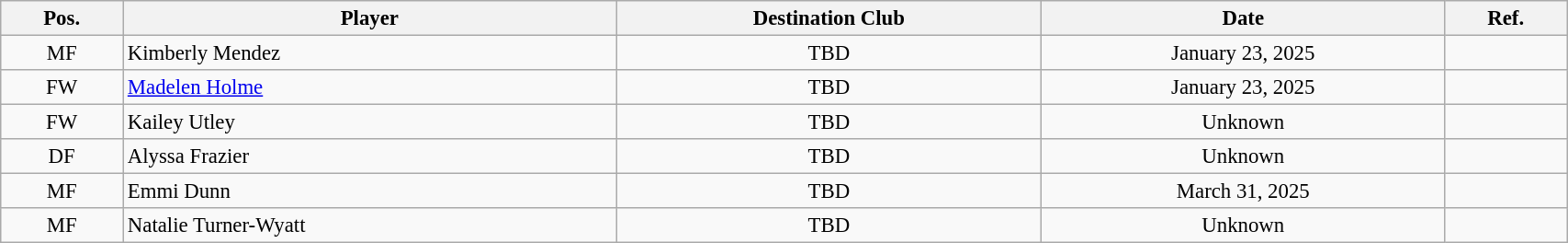<table class="wikitable sortable" style="width:90%; text-align:center; font-size:95%; text-align:left;">
<tr>
<th>Pos.</th>
<th>Player</th>
<th>Destination Club</th>
<th>Date</th>
<th>Ref.</th>
</tr>
<tr>
<td style="text-align:center;">MF</td>
<td> Kimberly Mendez</td>
<td style="text-align:center;">TBD</td>
<td style="text-align:center;">January 23, 2025</td>
<td style="text-align:center;"></td>
</tr>
<tr>
<td style="text-align:center;">FW</td>
<td> <a href='#'>Madelen Holme</a></td>
<td style="text-align:center;">TBD</td>
<td style="text-align:center;">January 23, 2025</td>
<td style="text-align:center;"></td>
</tr>
<tr>
<td style="text-align:center;">FW</td>
<td> Kailey Utley</td>
<td style="text-align:center;">TBD</td>
<td style="text-align:center;">Unknown</td>
<td style="text-align:center;"></td>
</tr>
<tr>
<td style="text-align:center;">DF</td>
<td> Alyssa Frazier</td>
<td style="text-align:center;">TBD</td>
<td style="text-align:center;">Unknown</td>
<td style="text-align:center;"></td>
</tr>
<tr>
<td style="text-align:center;">MF</td>
<td> Emmi Dunn</td>
<td style="text-align:center;">TBD</td>
<td style="text-align:center;">March 31, 2025</td>
<td style="text-align:center;"></td>
</tr>
<tr>
<td style="text-align:center;">MF</td>
<td> Natalie Turner-Wyatt</td>
<td style="text-align:center;">TBD</td>
<td style="text-align:center;">Unknown</td>
<td style="text-align:center;"></td>
</tr>
</table>
